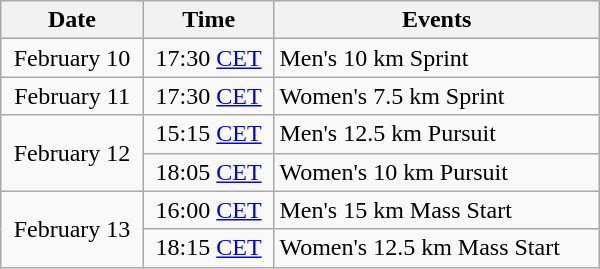<table class="wikitable"  style="text-align:center; width:400px;">
<tr>
<th>Date</th>
<th>Time</th>
<th>Events</th>
</tr>
<tr>
<td>February 10</td>
<td>17:30 <a href='#'>CET</a></td>
<td style="text-align: left">Men's 10 km Sprint</td>
</tr>
<tr>
<td>February 11</td>
<td>17:30 <a href='#'>CET</a></td>
<td style="text-align: left">Women's 7.5 km Sprint</td>
</tr>
<tr>
<td rowspan="2">February 12</td>
<td>15:15 <a href='#'>CET</a></td>
<td style="text-align: left">Men's 12.5 km Pursuit</td>
</tr>
<tr>
<td>18:05 <a href='#'>CET</a></td>
<td style="text-align: left">Women's 10 km Pursuit</td>
</tr>
<tr>
<td rowspan="2">February 13</td>
<td>16:00 <a href='#'>CET</a></td>
<td style="text-align: left">Men's 15 km Mass Start</td>
</tr>
<tr>
<td>18:15 <a href='#'>CET</a></td>
<td style="text-align: left">Women's 12.5 km Mass Start</td>
</tr>
</table>
